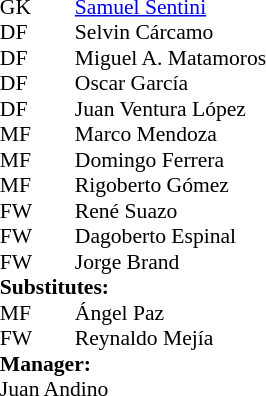<table style="font-size:90%; margin:0.2em auto;" cellspacing="0" cellpadding="0">
<tr>
<th width="25"></th>
<th width="25"></th>
</tr>
<tr>
<td>GK</td>
<td></td>
<td> <a href='#'>Samuel Sentini</a></td>
</tr>
<tr>
<td>DF</td>
<td></td>
<td> Selvin Cárcamo</td>
</tr>
<tr>
<td>DF</td>
<td></td>
<td> Miguel A. Matamoros</td>
</tr>
<tr>
<td>DF</td>
<td></td>
<td> Oscar García</td>
</tr>
<tr>
<td>DF</td>
<td></td>
<td> Juan Ventura López</td>
</tr>
<tr>
<td>MF</td>
<td></td>
<td> Marco Mendoza</td>
</tr>
<tr>
<td>MF</td>
<td></td>
<td> Domingo Ferrera</td>
<td></td>
<td></td>
</tr>
<tr>
<td>MF</td>
<td></td>
<td> Rigoberto Gómez</td>
</tr>
<tr>
<td>FW</td>
<td></td>
<td> René Suazo</td>
<td></td>
<td></td>
</tr>
<tr>
<td>FW</td>
<td></td>
<td> Dagoberto Espinal</td>
</tr>
<tr>
<td>FW</td>
<td></td>
<td> Jorge Brand</td>
</tr>
<tr>
<td colspan=3><strong>Substitutes:</strong></td>
</tr>
<tr>
<td>MF</td>
<td></td>
<td> Ángel Paz</td>
<td></td>
<td></td>
</tr>
<tr>
<td>FW</td>
<td></td>
<td> Reynaldo Mejía</td>
<td></td>
<td></td>
</tr>
<tr>
<td colspan=3><strong>Manager:</strong></td>
</tr>
<tr>
<td colspan=4> Juan Andino</td>
</tr>
</table>
